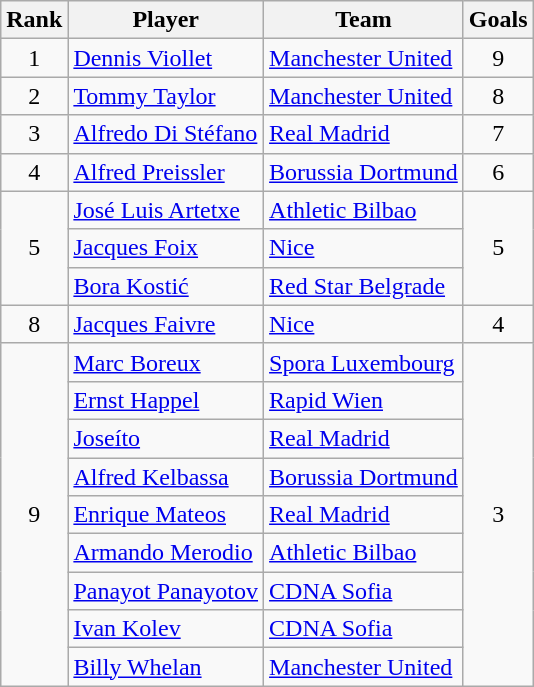<table class="wikitable" style="text-align: center;">
<tr>
<th>Rank</th>
<th>Player</th>
<th>Team</th>
<th>Goals</th>
</tr>
<tr>
<td>1</td>
<td align="left"> <a href='#'>Dennis Viollet</a></td>
<td align="left"> <a href='#'>Manchester United</a></td>
<td>9</td>
</tr>
<tr>
<td>2</td>
<td align="left"> <a href='#'>Tommy Taylor</a></td>
<td align="left"> <a href='#'>Manchester United</a></td>
<td>8</td>
</tr>
<tr>
<td>3</td>
<td align="left"> <a href='#'>Alfredo Di Stéfano</a></td>
<td align="left"> <a href='#'>Real Madrid</a></td>
<td>7</td>
</tr>
<tr>
<td>4</td>
<td align="left"> <a href='#'>Alfred Preissler</a></td>
<td align="left"> <a href='#'>Borussia Dortmund</a></td>
<td>6</td>
</tr>
<tr>
<td rowspan="3">5</td>
<td align="left"> <a href='#'>José Luis Artetxe</a></td>
<td align="left"> <a href='#'>Athletic Bilbao</a></td>
<td rowspan="3">5</td>
</tr>
<tr>
<td align="left"> <a href='#'>Jacques Foix</a></td>
<td align="left"> <a href='#'>Nice</a></td>
</tr>
<tr>
<td align="left"> <a href='#'>Bora Kostić</a></td>
<td align="left"> <a href='#'>Red Star Belgrade</a></td>
</tr>
<tr>
<td>8</td>
<td align="left"> <a href='#'>Jacques Faivre</a></td>
<td align="left"> <a href='#'>Nice</a></td>
<td>4</td>
</tr>
<tr>
<td rowspan="9">9</td>
<td align="left"> <a href='#'>Marc Boreux</a></td>
<td align="left"> <a href='#'>Spora Luxembourg</a></td>
<td rowspan="9">3</td>
</tr>
<tr>
<td align="left"> <a href='#'>Ernst Happel</a></td>
<td align="left"> <a href='#'>Rapid Wien</a></td>
</tr>
<tr>
<td align="left"> <a href='#'>Joseíto</a></td>
<td align="left"> <a href='#'>Real Madrid</a></td>
</tr>
<tr>
<td align="left"> <a href='#'>Alfred Kelbassa</a></td>
<td align="left"> <a href='#'>Borussia Dortmund</a></td>
</tr>
<tr>
<td align="left"> <a href='#'>Enrique Mateos</a></td>
<td align="left"> <a href='#'>Real Madrid</a></td>
</tr>
<tr>
<td align="left"> <a href='#'>Armando Merodio</a></td>
<td align="left"> <a href='#'>Athletic Bilbao</a></td>
</tr>
<tr>
<td align="left"> <a href='#'>Panayot Panayotov</a></td>
<td align="left"> <a href='#'>CDNA Sofia</a></td>
</tr>
<tr>
<td align="left"> <a href='#'>Ivan Kolev</a></td>
<td align="left"> <a href='#'>CDNA Sofia</a></td>
</tr>
<tr>
<td align="left"> <a href='#'>Billy Whelan</a></td>
<td align="left"> <a href='#'>Manchester United</a></td>
</tr>
</table>
